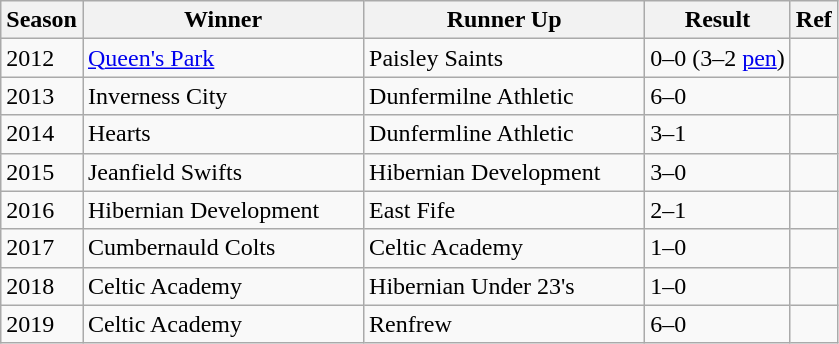<table class="sortable wikitable">
<tr>
<th>Season</th>
<th scope="col" style="width: 180px;">Winner</th>
<th scope="col" style="width: 180px;">Runner Up</th>
<th>Result</th>
<th>Ref</th>
</tr>
<tr>
<td>2012</td>
<td><a href='#'>Queen's Park</a></td>
<td>Paisley Saints</td>
<td>0–0 (3–2 <a href='#'>pen</a>)</td>
<td></td>
</tr>
<tr>
<td>2013</td>
<td>Inverness City</td>
<td>Dunfermilne Athletic</td>
<td>6–0</td>
<td></td>
</tr>
<tr>
<td>2014</td>
<td>Hearts</td>
<td>Dunfermline Athletic</td>
<td>3–1</td>
<td></td>
</tr>
<tr>
<td>2015</td>
<td>Jeanfield Swifts</td>
<td>Hibernian Development</td>
<td>3–0</td>
<td></td>
</tr>
<tr>
<td>2016</td>
<td>Hibernian Development</td>
<td>East Fife</td>
<td>2–1</td>
<td></td>
</tr>
<tr>
<td>2017</td>
<td>Cumbernauld Colts</td>
<td>Celtic Academy</td>
<td>1–0</td>
<td></td>
</tr>
<tr>
<td>2018</td>
<td>Celtic Academy</td>
<td>Hibernian Under 23's</td>
<td>1–0</td>
<td></td>
</tr>
<tr>
<td>2019</td>
<td>Celtic Academy</td>
<td>Renfrew</td>
<td>6–0</td>
<td></td>
</tr>
</table>
